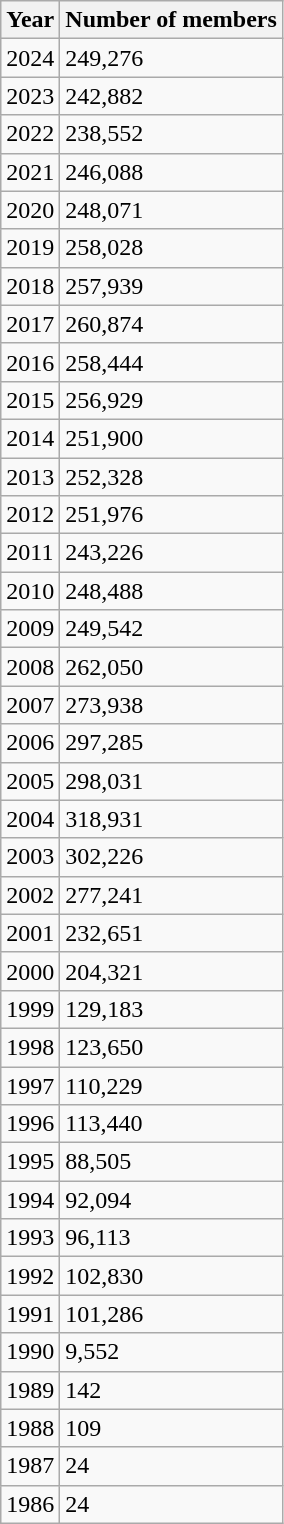<table class="wikitable sortable mw-collapsible mw-collapsed">
<tr>
<th>Year</th>
<th>Number of members</th>
</tr>
<tr>
<td>2024</td>
<td>249,276</td>
</tr>
<tr>
<td>2023</td>
<td>242,882</td>
</tr>
<tr>
<td>2022</td>
<td>238,552</td>
</tr>
<tr>
<td>2021</td>
<td>246,088</td>
</tr>
<tr>
<td>2020</td>
<td>248,071</td>
</tr>
<tr>
<td>2019</td>
<td>258,028</td>
</tr>
<tr>
<td>2018</td>
<td>257,939</td>
</tr>
<tr>
<td>2017</td>
<td>260,874</td>
</tr>
<tr>
<td>2016</td>
<td>258,444</td>
</tr>
<tr>
<td>2015</td>
<td>256,929</td>
</tr>
<tr>
<td>2014</td>
<td>251,900</td>
</tr>
<tr>
<td>2013</td>
<td>252,328</td>
</tr>
<tr>
<td>2012</td>
<td>251,976</td>
</tr>
<tr>
<td>2011</td>
<td>243,226</td>
</tr>
<tr>
<td>2010</td>
<td>248,488</td>
</tr>
<tr>
<td>2009</td>
<td>249,542</td>
</tr>
<tr>
<td>2008</td>
<td>262,050</td>
</tr>
<tr>
<td>2007</td>
<td>273,938</td>
</tr>
<tr>
<td>2006</td>
<td>297,285</td>
</tr>
<tr>
<td>2005</td>
<td>298,031</td>
</tr>
<tr>
<td>2004</td>
<td>318,931</td>
</tr>
<tr>
<td>2003</td>
<td>302,226</td>
</tr>
<tr>
<td>2002</td>
<td>277,241</td>
</tr>
<tr>
<td>2001</td>
<td>232,651</td>
</tr>
<tr>
<td>2000</td>
<td>204,321</td>
</tr>
<tr>
<td>1999</td>
<td>129,183</td>
</tr>
<tr>
<td>1998</td>
<td>123,650</td>
</tr>
<tr>
<td>1997</td>
<td>110,229</td>
</tr>
<tr>
<td>1996</td>
<td>113,440</td>
</tr>
<tr>
<td>1995</td>
<td>88,505</td>
</tr>
<tr>
<td>1994</td>
<td>92,094</td>
</tr>
<tr>
<td>1993</td>
<td>96,113</td>
</tr>
<tr>
<td>1992</td>
<td>102,830</td>
</tr>
<tr>
<td>1991</td>
<td>101,286</td>
</tr>
<tr>
<td>1990</td>
<td>9,552</td>
</tr>
<tr>
<td>1989</td>
<td>142</td>
</tr>
<tr>
<td>1988</td>
<td>109</td>
</tr>
<tr>
<td>1987</td>
<td>24</td>
</tr>
<tr>
<td>1986</td>
<td>24</td>
</tr>
</table>
